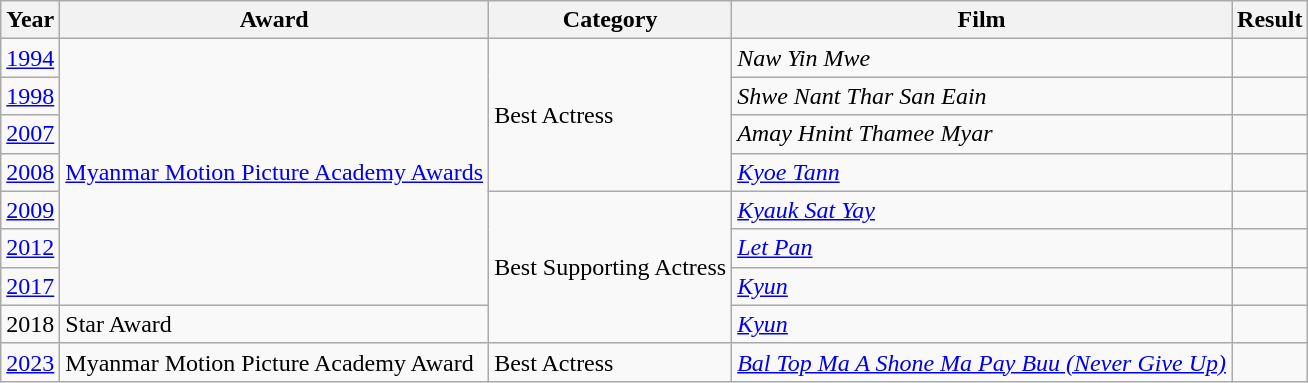<table class="wikitable sortable">
<tr>
<th>Year</th>
<th>Award</th>
<th>Category</th>
<th>Film</th>
<th>Result</th>
</tr>
<tr>
<td><a href='#'>1994</a></td>
<td rowspan="7"><a href='#'>Myanmar Motion Picture Academy Awards</a></td>
<td rowspan="4">Best Actress</td>
<td><em>Naw Yin Mwe</em></td>
<td></td>
</tr>
<tr>
<td><a href='#'>1998</a></td>
<td><em>Shwe Nant Thar San Eain</em></td>
<td></td>
</tr>
<tr>
<td><a href='#'>2007</a></td>
<td><em>Amay Hnint Thamee Myar</em></td>
<td></td>
</tr>
<tr>
<td><a href='#'>2008</a></td>
<td><em><a href='#'>Kyoe Tann</a></em></td>
<td></td>
</tr>
<tr>
<td><a href='#'>2009</a></td>
<td rowspan="4">Best Supporting Actress</td>
<td><em><a href='#'>Kyauk Sat Yay</a></em></td>
<td></td>
</tr>
<tr>
<td><a href='#'>2012</a></td>
<td><em><a href='#'>Let Pan</a></em></td>
<td></td>
</tr>
<tr>
<td><a href='#'>2017</a></td>
<td><em><a href='#'>Kyun</a></em></td>
<td></td>
</tr>
<tr>
<td>2018</td>
<td>Star Award</td>
<td><em><a href='#'>Kyun</a></em></td>
<td></td>
</tr>
<tr>
<td><a href='#'>2023</a></td>
<td>Myanmar Motion Picture Academy Award</td>
<td>Best Actress</td>
<td><em><a href='#'>Bal Top Ma A Shone Ma Pay Buu (Never Give Up)</a></em></td>
<td></td>
</tr>
</table>
